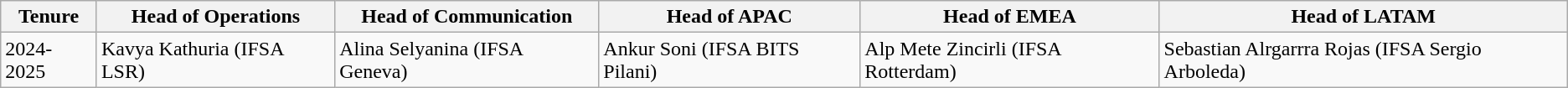<table class="wikitable">
<tr>
<th>Tenure</th>
<th>Head of Operations</th>
<th>Head of Communication</th>
<th>Head of APAC</th>
<th>Head of EMEA</th>
<th>Head of LATAM</th>
</tr>
<tr>
<td>2024-2025</td>
<td>Kavya Kathuria (IFSA LSR)</td>
<td>Alina Selyanina (IFSA Geneva)</td>
<td>Ankur Soni (IFSA BITS Pilani)</td>
<td>Alp Mete Zincirli (IFSA Rotterdam)</td>
<td>Sebastian Alrgarrra Rojas (IFSA Sergio Arboleda)</td>
</tr>
</table>
